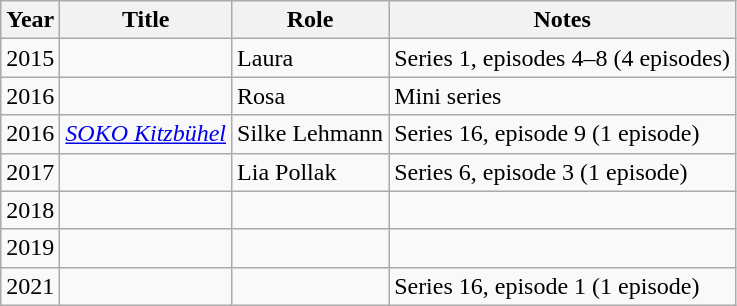<table class="wikitable sortable">
<tr>
<th>Year</th>
<th>Title</th>
<th>Role</th>
<th class="unsortable">Notes</th>
</tr>
<tr>
<td>2015</td>
<td></td>
<td>Laura</td>
<td>Series 1, episodes 4–8 (4 episodes)</td>
</tr>
<tr>
<td>2016</td>
<td></td>
<td>Rosa</td>
<td>Mini series</td>
</tr>
<tr>
<td>2016</td>
<td><em><a href='#'>SOKO Kitzbühel</a></em></td>
<td>Silke Lehmann</td>
<td>Series 16, episode 9 (1 episode)</td>
</tr>
<tr>
<td>2017</td>
<td></td>
<td>Lia Pollak</td>
<td>Series 6, episode 3 (1 episode)</td>
</tr>
<tr>
<td>2018</td>
<td></td>
<td></td>
<td></td>
</tr>
<tr>
<td>2019</td>
<td></td>
<td></td>
<td></td>
</tr>
<tr>
<td>2021</td>
<td></td>
<td></td>
<td>Series 16, episode 1 (1 episode)</td>
</tr>
</table>
